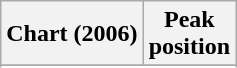<table class="wikitable">
<tr>
<th>Chart (2006)</th>
<th>Peak<br>position</th>
</tr>
<tr>
</tr>
<tr>
</tr>
<tr>
</tr>
<tr>
</tr>
</table>
